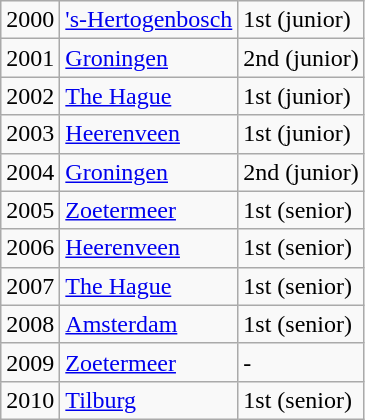<table class="wikitable">
<tr>
<td>2000</td>
<td><a href='#'>'s-Hertogenbosch</a></td>
<td>1st (junior)</td>
</tr>
<tr>
<td>2001</td>
<td><a href='#'>Groningen</a></td>
<td>2nd (junior)</td>
</tr>
<tr>
<td>2002</td>
<td><a href='#'>The Hague</a></td>
<td>1st (junior)</td>
</tr>
<tr>
<td>2003</td>
<td><a href='#'>Heerenveen</a></td>
<td>1st (junior)</td>
</tr>
<tr>
<td>2004</td>
<td><a href='#'>Groningen</a></td>
<td>2nd (junior)</td>
</tr>
<tr>
<td>2005</td>
<td><a href='#'>Zoetermeer</a></td>
<td>1st (senior)</td>
</tr>
<tr>
<td>2006</td>
<td><a href='#'>Heerenveen</a></td>
<td>1st (senior)</td>
</tr>
<tr>
<td>2007</td>
<td><a href='#'>The Hague</a></td>
<td>1st (senior)</td>
</tr>
<tr>
<td>2008</td>
<td><a href='#'>Amsterdam</a></td>
<td>1st (senior)</td>
</tr>
<tr>
<td>2009</td>
<td><a href='#'>Zoetermeer</a></td>
<td>-</td>
</tr>
<tr>
<td>2010</td>
<td><a href='#'>Tilburg</a></td>
<td>1st (senior)</td>
</tr>
</table>
